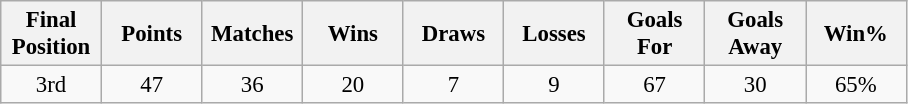<table class="wikitable" style="font-size: 95%; text-align: center;">
<tr>
<th width=60>Final Position</th>
<th width=60>Points</th>
<th width=60>Matches</th>
<th width=60>Wins</th>
<th width=60>Draws</th>
<th width=60>Losses</th>
<th width=60>Goals For</th>
<th width=60>Goals Away</th>
<th width=60>Win%</th>
</tr>
<tr>
<td>3rd</td>
<td>47</td>
<td>36</td>
<td>20</td>
<td>7</td>
<td>9</td>
<td>67</td>
<td>30</td>
<td>65%</td>
</tr>
</table>
